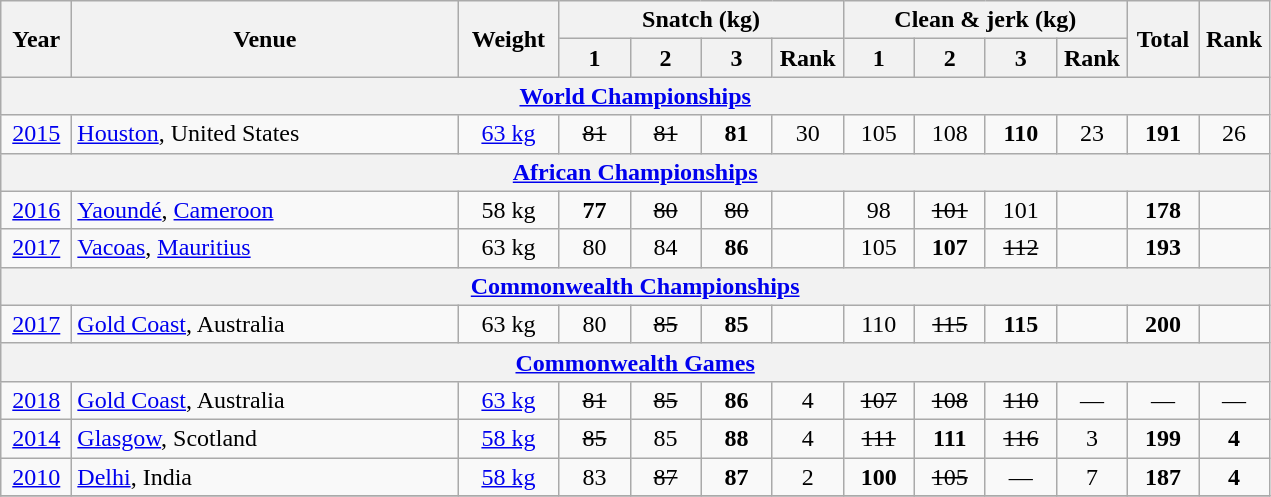<table class = "wikitable" style="text-align:center;">
<tr>
<th rowspan=2 width=40>Year</th>
<th rowspan=2 width=250>Venue</th>
<th rowspan=2 width=60>Weight</th>
<th colspan=4>Snatch (kg)</th>
<th colspan=4>Clean & jerk (kg)</th>
<th rowspan=2 width=40>Total</th>
<th rowspan=2 width=40>Rank</th>
</tr>
<tr>
<th width=40>1</th>
<th width=40>2</th>
<th width=40>3</th>
<th width=40>Rank</th>
<th width=40>1</th>
<th width=40>2</th>
<th width=40>3</th>
<th width=40>Rank</th>
</tr>
<tr>
<th colspan=13><a href='#'>World Championships</a></th>
</tr>
<tr>
<td><a href='#'>2015</a></td>
<td align=left> <a href='#'>Houston</a>, United States</td>
<td><a href='#'>63 kg</a></td>
<td><s>81</s></td>
<td><s>81</s></td>
<td><strong>81</strong></td>
<td>30</td>
<td>105</td>
<td>108</td>
<td><strong>110</strong></td>
<td>23</td>
<td><strong>191</strong></td>
<td>26</td>
</tr>
<tr>
<th colspan=13><a href='#'>African Championships</a></th>
</tr>
<tr>
<td><a href='#'>2016</a></td>
<td align=left> <a href='#'>Yaoundé</a>, <a href='#'>Cameroon</a></td>
<td>58 kg</td>
<td><strong>77</strong></td>
<td><s>80</s></td>
<td><s>80</s></td>
<td></td>
<td>98</td>
<td><s>101</s></td>
<td>101</td>
<td></td>
<td><strong>178</strong></td>
<td></td>
</tr>
<tr>
<td><a href='#'>2017</a></td>
<td align=left> <a href='#'>Vacoas</a>, <a href='#'>Mauritius</a></td>
<td>63 kg</td>
<td>80</td>
<td>84</td>
<td><strong>86</strong></td>
<td></td>
<td>105</td>
<td><strong>107</strong></td>
<td><s>112</s></td>
<td></td>
<td><strong>193</strong></td>
<td></td>
</tr>
<tr>
<th colspan=13><a href='#'>Commonwealth Championships</a></th>
</tr>
<tr>
<td><a href='#'>2017</a></td>
<td align=left> <a href='#'>Gold Coast</a>, Australia</td>
<td>63 kg</td>
<td>80</td>
<td><s>85</s></td>
<td><strong>85</strong></td>
<td></td>
<td>110</td>
<td><s>115</s></td>
<td><strong>115</strong></td>
<td></td>
<td><strong>200</strong></td>
<td></td>
</tr>
<tr>
<th colspan=13><a href='#'>Commonwealth Games</a></th>
</tr>
<tr>
<td><a href='#'>2018</a></td>
<td align=left> <a href='#'>Gold Coast</a>, Australia</td>
<td><a href='#'>63 kg</a></td>
<td><s>81</s></td>
<td><s>85</s></td>
<td><strong>86</strong></td>
<td>4</td>
<td><s>107</s></td>
<td><s>108</s></td>
<td><s>110</s></td>
<td>—</td>
<td>—</td>
<td>—</td>
</tr>
<tr>
<td><a href='#'>2014</a></td>
<td align=left> <a href='#'>Glasgow</a>, Scotland</td>
<td><a href='#'>58 kg</a></td>
<td><s>85</s></td>
<td>85</td>
<td><strong>88</strong></td>
<td>4</td>
<td><s>111</s></td>
<td><strong>111</strong></td>
<td><s>116</s></td>
<td>3</td>
<td><strong>199</strong></td>
<td><strong>4</strong></td>
</tr>
<tr>
<td><a href='#'>2010</a></td>
<td align=left> <a href='#'>Delhi</a>, India</td>
<td><a href='#'>58 kg</a></td>
<td>83</td>
<td><s>87</s></td>
<td><strong>87</strong></td>
<td>2</td>
<td><strong>100</strong></td>
<td><s>105</s></td>
<td>—</td>
<td>7</td>
<td><strong>187</strong></td>
<td><strong>4</strong></td>
</tr>
<tr>
</tr>
</table>
